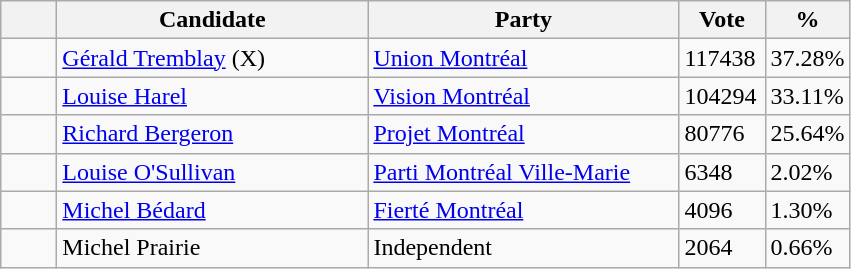<table class="wikitable">
<tr>
<th bgcolor="#DDDDFF" width="30px"> </th>
<th bgcolor="#DDDDFF" width="200px">Candidate</th>
<th bgcolor="#DDDDFF" width="200px">Party</th>
<th bgcolor="#DDDDFF" width="50px">Vote</th>
<th bgcolor="#DDDDFF" width="30px">%</th>
</tr>
<tr>
<td> </td>
<td><a href='#'>Gérald Tremblay</a> (X)</td>
<td><a href='#'>Union Montréal</a></td>
<td>117438</td>
<td>37.28% </td>
</tr>
<tr>
<td> </td>
<td><a href='#'>Louise Harel</a></td>
<td><a href='#'>Vision Montréal</a></td>
<td>104294</td>
<td>33.11%</td>
</tr>
<tr>
<td> </td>
<td><a href='#'>Richard Bergeron</a></td>
<td><a href='#'>Projet Montréal</a></td>
<td>80776</td>
<td>25.64%</td>
</tr>
<tr>
<td> </td>
<td><a href='#'>Louise O'Sullivan</a></td>
<td><a href='#'>Parti Montréal Ville-Marie</a></td>
<td>6348</td>
<td>2.02%</td>
</tr>
<tr>
<td> </td>
<td><a href='#'>Michel Bédard</a></td>
<td><a href='#'>Fierté Montréal</a></td>
<td>4096</td>
<td>1.30%</td>
</tr>
<tr>
<td> </td>
<td>Michel Prairie</td>
<td>Independent</td>
<td>2064</td>
<td>0.66%</td>
</tr>
</table>
